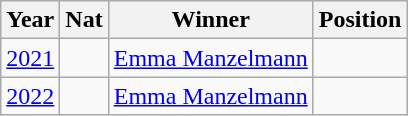<table class="wikitable">
<tr>
<th>Year</th>
<th>Nat</th>
<th>Winner</th>
<th>Position</th>
</tr>
<tr>
<td><a href='#'>2021</a></td>
<td></td>
<td><a href='#'>Emma Manzelmann</a></td>
<td></td>
</tr>
<tr>
<td><a href='#'>2022</a></td>
<td></td>
<td><a href='#'>Emma Manzelmann</a></td>
<td></td>
</tr>
</table>
